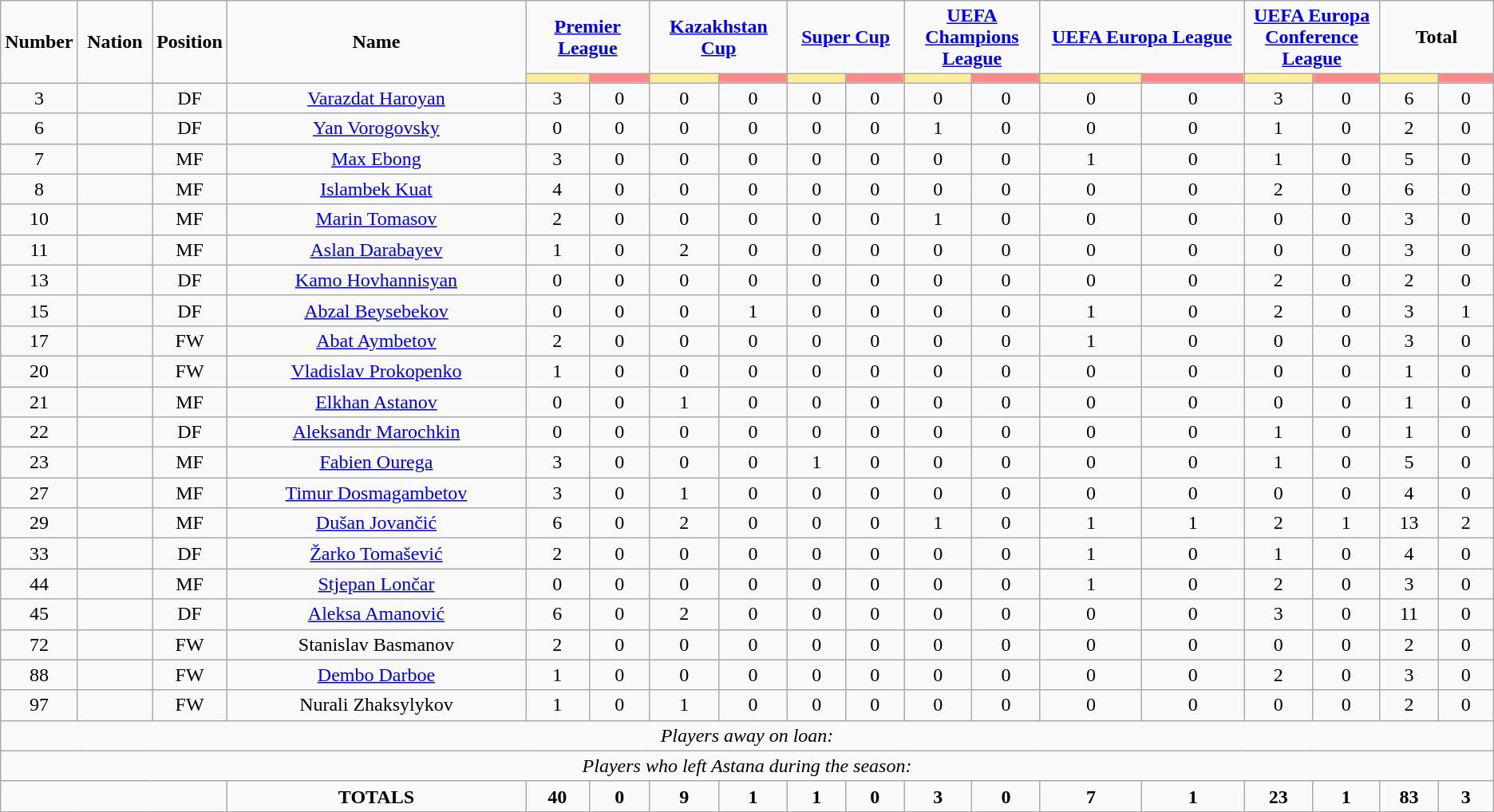<table class="wikitable" style="text-align:center;">
<tr>
<td rowspan="2"  style="width:5%; text-align:center;"><strong>Number</strong></td>
<td rowspan="2"  style="width:5%; text-align:center;"><strong>Nation</strong></td>
<td rowspan="2"  style="width:5%; text-align:center;"><strong>Position</strong></td>
<td rowspan="2"  style="width:20%; text-align:center;"><strong>Name</strong></td>
<td colspan="2" style="text-align:center;"><strong><a href='#'>Premier League</a></strong></td>
<td colspan="2" style="text-align:center;"><strong><a href='#'>Kazakhstan Cup</a></strong></td>
<td colspan="2" style="text-align:center;"><strong><a href='#'>Super Cup</a></strong></td>
<td colspan="2" style="text-align:center;"><strong><a href='#'>UEFA Champions League</a></strong></td>
<td colspan="2" style="text-align:center;"><strong><a href='#'>UEFA Europa League</a></strong></td>
<td colspan="2" style="text-align:center;"><strong><a href='#'>UEFA Europa Conference League</a></strong></td>
<td colspan="2" style="text-align:center;"><strong>Total</strong></td>
</tr>
<tr>
<th style="width:60px; background:#fe9;"></th>
<th style="width:60px; background:#ff8888;"></th>
<th style="width:60px; background:#fe9;"></th>
<th style="width:60px; background:#ff8888;"></th>
<th style="width:60px; background:#fe9;"></th>
<th style="width:60px; background:#ff8888;"></th>
<th style="width:60px; background:#fe9;"></th>
<th style="width:60px; background:#ff8888;"></th>
<th style="width:120px; background:#fe9;"></th>
<th style="width:120px; background:#ff8888;"></th>
<th style="width:60px; background:#fe9;"></th>
<th style="width:60px; background:#ff8888;"></th>
<th style="width:60px; background:#fe9;"></th>
<th style="width:60px; background:#ff8888;"></th>
</tr>
<tr>
<td>3</td>
<td></td>
<td>DF</td>
<td><a href='#'>Varazdat Haroyan</a></td>
<td>3</td>
<td>0</td>
<td>0</td>
<td>0</td>
<td>0</td>
<td>0</td>
<td>0</td>
<td>0</td>
<td>0</td>
<td>0</td>
<td>3</td>
<td>0</td>
<td>6</td>
<td>0</td>
</tr>
<tr>
<td>6</td>
<td></td>
<td>DF</td>
<td><a href='#'>Yan Vorogovsky</a></td>
<td>0</td>
<td>0</td>
<td>0</td>
<td>0</td>
<td>0</td>
<td>0</td>
<td>1</td>
<td>0</td>
<td>0</td>
<td>0</td>
<td>1</td>
<td>0</td>
<td>2</td>
<td>0</td>
</tr>
<tr>
<td>7</td>
<td></td>
<td>MF</td>
<td><a href='#'>Max Ebong</a></td>
<td>3</td>
<td>0</td>
<td>0</td>
<td>0</td>
<td>0</td>
<td>0</td>
<td>0</td>
<td>0</td>
<td>1</td>
<td>0</td>
<td>1</td>
<td>0</td>
<td>5</td>
<td>0</td>
</tr>
<tr>
<td>8</td>
<td></td>
<td>MF</td>
<td><a href='#'>Islambek Kuat</a></td>
<td>4</td>
<td>0</td>
<td>0</td>
<td>0</td>
<td>0</td>
<td>0</td>
<td>0</td>
<td>0</td>
<td>0</td>
<td>0</td>
<td>2</td>
<td>0</td>
<td>6</td>
<td>0</td>
</tr>
<tr>
<td>10</td>
<td></td>
<td>MF</td>
<td><a href='#'>Marin Tomasov</a></td>
<td>2</td>
<td>0</td>
<td>0</td>
<td>0</td>
<td>0</td>
<td>0</td>
<td>1</td>
<td>0</td>
<td>0</td>
<td>0</td>
<td>0</td>
<td>0</td>
<td>3</td>
<td>0</td>
</tr>
<tr>
<td>11</td>
<td></td>
<td>MF</td>
<td><a href='#'>Aslan Darabayev</a></td>
<td>1</td>
<td>0</td>
<td>2</td>
<td>0</td>
<td>0</td>
<td>0</td>
<td>0</td>
<td>0</td>
<td>0</td>
<td>0</td>
<td>0</td>
<td>0</td>
<td>3</td>
<td>0</td>
</tr>
<tr>
<td>13</td>
<td></td>
<td>DF</td>
<td><a href='#'>Kamo Hovhannisyan</a></td>
<td>0</td>
<td>0</td>
<td>0</td>
<td>0</td>
<td>0</td>
<td>0</td>
<td>0</td>
<td>0</td>
<td>0</td>
<td>0</td>
<td>2</td>
<td>0</td>
<td>2</td>
<td>0</td>
</tr>
<tr>
<td>15</td>
<td></td>
<td>DF</td>
<td><a href='#'>Abzal Beysebekov</a></td>
<td>0</td>
<td>0</td>
<td>0</td>
<td>1</td>
<td>0</td>
<td>0</td>
<td>0</td>
<td>0</td>
<td>1</td>
<td>0</td>
<td>2</td>
<td>0</td>
<td>3</td>
<td>1</td>
</tr>
<tr>
<td>17</td>
<td></td>
<td>FW</td>
<td><a href='#'>Abat Aymbetov</a></td>
<td>2</td>
<td>0</td>
<td>0</td>
<td>0</td>
<td>0</td>
<td>0</td>
<td>0</td>
<td>0</td>
<td>1</td>
<td>0</td>
<td>0</td>
<td>0</td>
<td>3</td>
<td>0</td>
</tr>
<tr>
<td>20</td>
<td></td>
<td>FW</td>
<td><a href='#'>Vladislav Prokopenko</a></td>
<td>1</td>
<td>0</td>
<td>0</td>
<td>0</td>
<td>0</td>
<td>0</td>
<td>0</td>
<td>0</td>
<td>0</td>
<td>0</td>
<td>0</td>
<td>0</td>
<td>1</td>
<td>0</td>
</tr>
<tr>
<td>21</td>
<td></td>
<td>MF</td>
<td><a href='#'>Elkhan Astanov</a></td>
<td>0</td>
<td>0</td>
<td>1</td>
<td>0</td>
<td>0</td>
<td>0</td>
<td>0</td>
<td>0</td>
<td>0</td>
<td>0</td>
<td>0</td>
<td>0</td>
<td>1</td>
<td>0</td>
</tr>
<tr>
<td>22</td>
<td></td>
<td>DF</td>
<td><a href='#'>Aleksandr Marochkin</a></td>
<td>0</td>
<td>0</td>
<td>0</td>
<td>0</td>
<td>0</td>
<td>0</td>
<td>0</td>
<td>0</td>
<td>0</td>
<td>0</td>
<td>1</td>
<td>0</td>
<td>1</td>
<td>0</td>
</tr>
<tr>
<td>23</td>
<td></td>
<td>MF</td>
<td><a href='#'>Fabien Ourega</a></td>
<td>3</td>
<td>0</td>
<td>0</td>
<td>0</td>
<td>1</td>
<td>0</td>
<td>0</td>
<td>0</td>
<td>0</td>
<td>0</td>
<td>1</td>
<td>0</td>
<td>5</td>
<td>0</td>
</tr>
<tr>
<td>27</td>
<td></td>
<td>MF</td>
<td><a href='#'>Timur Dosmagambetov</a></td>
<td>3</td>
<td>0</td>
<td>1</td>
<td>0</td>
<td>0</td>
<td>0</td>
<td>0</td>
<td>0</td>
<td>0</td>
<td>0</td>
<td>0</td>
<td>0</td>
<td>4</td>
<td>0</td>
</tr>
<tr>
<td>29</td>
<td></td>
<td>MF</td>
<td><a href='#'>Dušan Jovančić</a></td>
<td>6</td>
<td>0</td>
<td>2</td>
<td>0</td>
<td>0</td>
<td>0</td>
<td>1</td>
<td>0</td>
<td>1</td>
<td>1</td>
<td>2</td>
<td>1</td>
<td>13</td>
<td>2</td>
</tr>
<tr>
<td>33</td>
<td></td>
<td>DF</td>
<td><a href='#'>Žarko Tomašević</a></td>
<td>2</td>
<td>0</td>
<td>0</td>
<td>0</td>
<td>0</td>
<td>0</td>
<td>0</td>
<td>0</td>
<td>1</td>
<td>0</td>
<td>1</td>
<td>0</td>
<td>4</td>
<td>0</td>
</tr>
<tr>
<td>44</td>
<td></td>
<td>MF</td>
<td><a href='#'>Stjepan Lončar</a></td>
<td>0</td>
<td>0</td>
<td>0</td>
<td>0</td>
<td>0</td>
<td>0</td>
<td>0</td>
<td>0</td>
<td>1</td>
<td>0</td>
<td>2</td>
<td>0</td>
<td>3</td>
<td>0</td>
</tr>
<tr>
<td>45</td>
<td></td>
<td>DF</td>
<td><a href='#'>Aleksa Amanović</a></td>
<td>6</td>
<td>0</td>
<td>2</td>
<td>0</td>
<td>0</td>
<td>0</td>
<td>0</td>
<td>0</td>
<td>0</td>
<td>0</td>
<td>3</td>
<td>0</td>
<td>11</td>
<td>0</td>
</tr>
<tr>
<td>72</td>
<td></td>
<td>FW</td>
<td>Stanislav Basmanov</td>
<td>2</td>
<td>0</td>
<td>0</td>
<td>0</td>
<td>0</td>
<td>0</td>
<td>0</td>
<td>0</td>
<td>0</td>
<td>0</td>
<td>0</td>
<td>0</td>
<td>2</td>
<td>0</td>
</tr>
<tr>
<td>88</td>
<td></td>
<td>FW</td>
<td><a href='#'>Dembo Darboe</a></td>
<td>1</td>
<td>0</td>
<td>0</td>
<td>0</td>
<td>0</td>
<td>0</td>
<td>0</td>
<td>0</td>
<td>0</td>
<td>0</td>
<td>2</td>
<td>0</td>
<td>3</td>
<td>0</td>
</tr>
<tr>
<td>97</td>
<td></td>
<td>FW</td>
<td>Nurali Zhaksylykov</td>
<td>1</td>
<td>0</td>
<td>1</td>
<td>0</td>
<td>0</td>
<td>0</td>
<td>0</td>
<td>0</td>
<td>0</td>
<td>0</td>
<td>0</td>
<td>0</td>
<td>2</td>
<td>0</td>
</tr>
<tr>
<td colspan="18"><em>Players away on loan:</em></td>
</tr>
<tr>
<td colspan="18"><em>Players who left Astana during the season:</em></td>
</tr>
<tr>
<td colspan="3"></td>
<td><strong>TOTALS</strong></td>
<td><strong>40</strong></td>
<td><strong>0</strong></td>
<td><strong>9</strong></td>
<td><strong>1</strong></td>
<td><strong>1</strong></td>
<td><strong>0</strong></td>
<td><strong>3</strong></td>
<td><strong>0</strong></td>
<td><strong>7</strong></td>
<td><strong>1</strong></td>
<td><strong>23</strong></td>
<td><strong>1</strong></td>
<td><strong>83</strong></td>
<td><strong>3</strong></td>
</tr>
</table>
